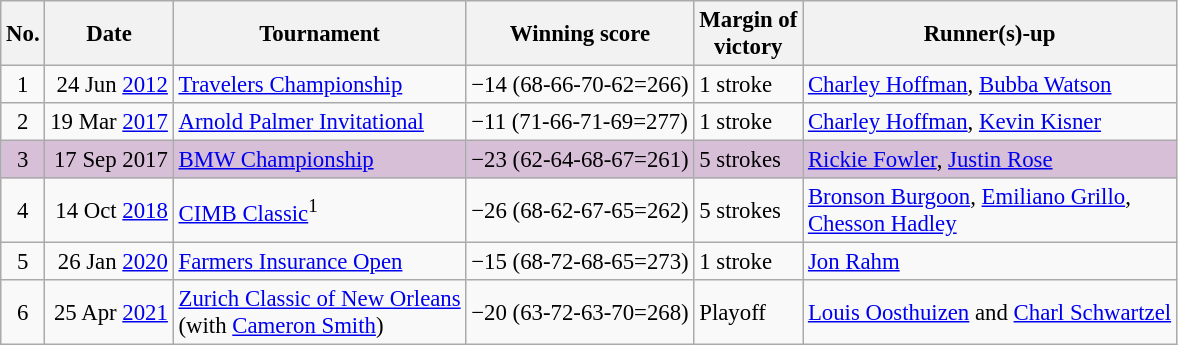<table class="wikitable" style="font-size:95%;">
<tr>
<th>No.</th>
<th>Date</th>
<th>Tournament</th>
<th>Winning score</th>
<th>Margin of<br>victory</th>
<th>Runner(s)-up</th>
</tr>
<tr>
<td align=center>1</td>
<td align=right>24 Jun <a href='#'>2012</a></td>
<td><a href='#'>Travelers Championship</a></td>
<td>−14 (68-66-70-62=266)</td>
<td>1 stroke</td>
<td> <a href='#'>Charley Hoffman</a>,  <a href='#'>Bubba Watson</a></td>
</tr>
<tr>
<td align=center>2</td>
<td align=right>19 Mar <a href='#'>2017</a></td>
<td><a href='#'>Arnold Palmer Invitational</a></td>
<td>−11 (71-66-71-69=277)</td>
<td>1 stroke</td>
<td> <a href='#'>Charley Hoffman</a>,  <a href='#'>Kevin Kisner</a></td>
</tr>
<tr style="background:thistle;">
<td align=center>3</td>
<td align=right>17 Sep 2017</td>
<td><a href='#'>BMW Championship</a></td>
<td>−23 (62-64-68-67=261)</td>
<td>5 strokes</td>
<td> <a href='#'>Rickie Fowler</a>,  <a href='#'>Justin Rose</a></td>
</tr>
<tr>
<td align=center>4</td>
<td align=right>14 Oct <a href='#'>2018</a></td>
<td><a href='#'>CIMB Classic</a><sup>1</sup></td>
<td>−26 (68-62-67-65=262)</td>
<td>5 strokes</td>
<td> <a href='#'>Bronson Burgoon</a>,  <a href='#'>Emiliano Grillo</a>,<br> <a href='#'>Chesson Hadley</a></td>
</tr>
<tr>
<td align=center>5</td>
<td align=right>26 Jan <a href='#'>2020</a></td>
<td><a href='#'>Farmers Insurance Open</a></td>
<td>−15 (68-72-68-65=273)</td>
<td>1 stroke</td>
<td> <a href='#'>Jon Rahm</a></td>
</tr>
<tr>
<td align=center>6</td>
<td align=right>25 Apr <a href='#'>2021</a></td>
<td><a href='#'>Zurich Classic of New Orleans</a><br>(with  <a href='#'>Cameron Smith</a>)</td>
<td>−20 (63-72-63-70=268)</td>
<td>Playoff</td>
<td> <a href='#'>Louis Oosthuizen</a> and  <a href='#'>Charl Schwartzel</a></td>
</tr>
</table>
